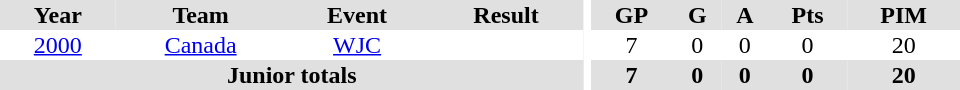<table border="0" cellpadding="1" cellspacing="0" ID="Table3" style="text-align:center; width:40em">
<tr ALIGN="centre" bgcolor="#e0e0e0">
<th>Year</th>
<th>Team</th>
<th>Event</th>
<th>Result</th>
<th rowspan="99" bgcolor="#ffffff"></th>
<th>GP</th>
<th>G</th>
<th>A</th>
<th>Pts</th>
<th>PIM</th>
</tr>
<tr ALIGN="centre">
<td><a href='#'>2000</a></td>
<td><a href='#'>Canada</a></td>
<td><a href='#'>WJC</a></td>
<td></td>
<td>7</td>
<td>0</td>
<td>0</td>
<td>0</td>
<td>20</td>
</tr>
<tr bgcolor="#e0e0e0">
<th colspan="4">Junior totals</th>
<th>7</th>
<th>0</th>
<th>0</th>
<th>0</th>
<th>20</th>
</tr>
</table>
